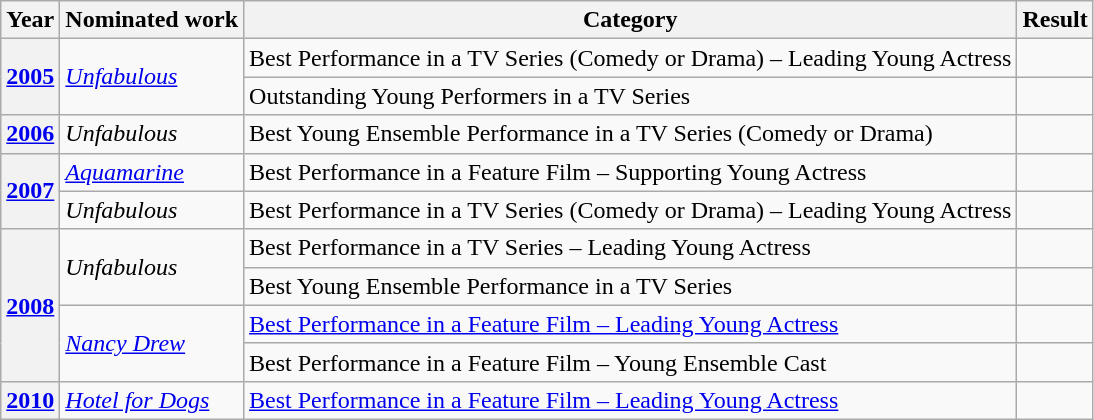<table class="wikitable plainrowheaders">
<tr>
<th scope="col">Year</th>
<th scope="col">Nominated work</th>
<th scope="col">Category</th>
<th scope="col">Result</th>
</tr>
<tr>
<th scope="row" style="text-align:center;" rowspan=2><a href='#'>2005</a></th>
<td rowspan=2><em><a href='#'>Unfabulous</a></em></td>
<td>Best Performance in a TV Series (Comedy or Drama) – Leading Young Actress</td>
<td></td>
</tr>
<tr>
<td>Outstanding Young Performers in a TV Series<br></td>
<td></td>
</tr>
<tr>
<th scope="row" style="text-align:center;"><a href='#'>2006</a></th>
<td><em>Unfabulous</em></td>
<td>Best Young Ensemble Performance in a TV Series (Comedy or Drama)</td>
<td></td>
</tr>
<tr>
<th scope="row" style="text-align:center;" rowspan=2><a href='#'>2007</a></th>
<td><em><a href='#'>Aquamarine</a></em></td>
<td>Best Performance in a Feature Film – Supporting Young Actress</td>
<td></td>
</tr>
<tr>
<td><em>Unfabulous</em></td>
<td>Best Performance in a TV Series (Comedy or Drama) – Leading Young Actress</td>
<td></td>
</tr>
<tr>
<th scope="row" style="text-align:center;" rowspan=4><a href='#'>2008</a></th>
<td rowspan=2><em>Unfabulous</em></td>
<td>Best Performance in a TV Series – Leading Young Actress</td>
<td></td>
</tr>
<tr>
<td>Best Young Ensemble Performance in a TV Series</td>
<td></td>
</tr>
<tr>
<td rowspan=2><em><a href='#'>Nancy Drew</a></em></td>
<td><a href='#'>Best Performance in a Feature Film – Leading Young Actress</a></td>
<td></td>
</tr>
<tr>
<td>Best Performance in a Feature Film – Young Ensemble Cast<br></td>
<td></td>
</tr>
<tr>
<th scope="row" style="text-align:center;"><a href='#'>2010</a></th>
<td><em><a href='#'>Hotel for Dogs</a></em></td>
<td><a href='#'>Best Performance in a Feature Film – Leading Young Actress</a></td>
<td></td>
</tr>
</table>
